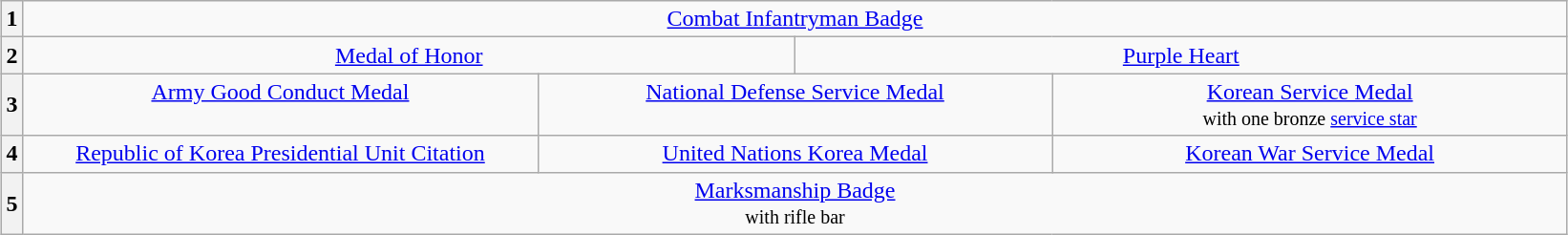<table class="wikitable" style="margin:1em auto; text-align:center;">
<tr>
<th>1</th>
<td colspan="6" style="text-align: center"><a href='#'>Combat Infantryman Badge</a></td>
</tr>
<tr>
<th>2</th>
<td colspan="3" style="text-align: center"><a href='#'>Medal of Honor</a></td>
<td colspan="3" style="text-align: center"><a href='#'>Purple Heart</a></td>
</tr>
<tr>
<th>3</th>
<td colspan="2" style="text-align: center; vertical-align: top"><a href='#'>Army Good Conduct Medal</a></td>
<td colspan="2" style="text-align: center; vertical-align: top"><a href='#'>National Defense Service Medal</a></td>
<td colspan="2" style="text-align: center; vertical-align: top"><a href='#'>Korean Service Medal</a><br><small>with one bronze <a href='#'>service star</a></small></td>
</tr>
<tr>
<th>4</th>
<td colspan="2" style="text-align: center; vertical-align: top; width: 22em"><a href='#'>Republic of Korea Presidential Unit Citation</a></td>
<td colspan="2" style="text-align: center; vertical-align: top; width: 22em"><a href='#'>United Nations Korea Medal</a></td>
<td colspan="2" style="text-align: center; vertical-align: top; width: 22em"><a href='#'>Korean War Service Medal</a></td>
</tr>
<tr>
<th>5</th>
<td colspan="6" style="text-align: center"><a href='#'>Marksmanship Badge</a><br><small>with rifle bar</small></td>
</tr>
</table>
